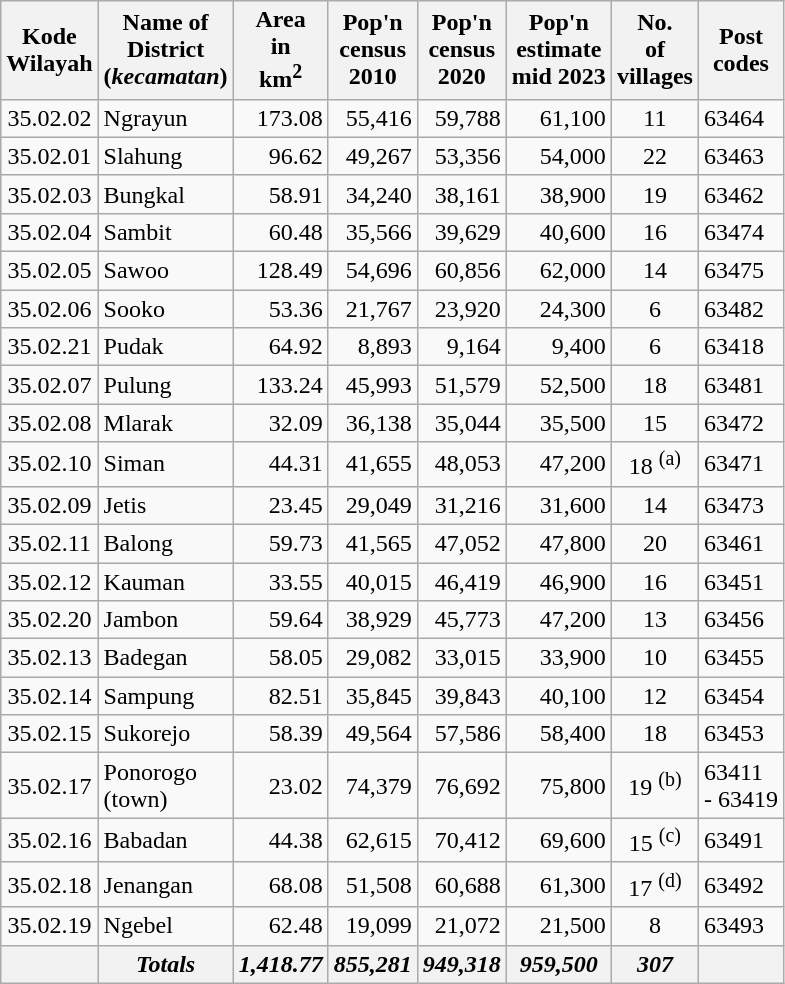<table class="sortable wikitable">
<tr>
<th>Kode <br>Wilayah</th>
<th>Name of<br>District<br>(<em>kecamatan</em>)</th>
<th>Area <br> in<br> km<sup>2</sup></th>
<th>Pop'n<br>census<br>2010</th>
<th>Pop'n<br>census<br>2020</th>
<th>Pop'n<br>estimate<br>mid 2023</th>
<th>No.<br>of<br>villages</th>
<th>Post<br>codes</th>
</tr>
<tr>
<td align="center">35.02.02</td>
<td>Ngrayun</td>
<td align="right">173.08</td>
<td align="right">55,416</td>
<td align="right">59,788</td>
<td align="right">61,100</td>
<td align="center">11</td>
<td>63464</td>
</tr>
<tr>
<td align="center">35.02.01</td>
<td>Slahung</td>
<td align="right">96.62</td>
<td align="right">49,267</td>
<td align="right">53,356</td>
<td align="right">54,000</td>
<td align="center">22</td>
<td>63463</td>
</tr>
<tr>
<td align="center">35.02.03</td>
<td>Bungkal</td>
<td align="right">58.91</td>
<td align="right">34,240</td>
<td align="right">38,161</td>
<td align="right">38,900</td>
<td align="center">19</td>
<td>63462</td>
</tr>
<tr>
<td align="center">35.02.04</td>
<td>Sambit</td>
<td align="right">60.48</td>
<td align="right">35,566</td>
<td align="right">39,629</td>
<td align="right">40,600</td>
<td align="center">16</td>
<td>63474</td>
</tr>
<tr>
<td align="center">35.02.05</td>
<td>Sawoo</td>
<td align="right">128.49</td>
<td align="right">54,696</td>
<td align="right">60,856</td>
<td align="right">62,000</td>
<td align="center">14</td>
<td>63475</td>
</tr>
<tr>
<td align="center">35.02.06</td>
<td>Sooko</td>
<td align="right">53.36</td>
<td align="right">21,767</td>
<td align="right">23,920</td>
<td align="right">24,300</td>
<td align="center">6</td>
<td>63482</td>
</tr>
<tr>
<td align="center">35.02.21</td>
<td>Pudak</td>
<td align="right">64.92</td>
<td align="right">8,893</td>
<td align="right">9,164</td>
<td align="right">9,400</td>
<td align="center">6</td>
<td>63418</td>
</tr>
<tr>
<td align="center">35.02.07</td>
<td>Pulung</td>
<td align="right">133.24</td>
<td align="right">45,993</td>
<td align="right">51,579</td>
<td align="right">52,500</td>
<td align="center">18</td>
<td>63481</td>
</tr>
<tr>
<td align="center">35.02.08</td>
<td>Mlarak</td>
<td align="right">32.09</td>
<td align="right">36,138</td>
<td align="right">35,044</td>
<td align="right">35,500</td>
<td align="center">15</td>
<td>63472</td>
</tr>
<tr>
<td align="center">35.02.10</td>
<td>Siman</td>
<td align="right">44.31</td>
<td align="right">41,655</td>
<td align="right">48,053</td>
<td align="right">47,200</td>
<td align="center">18 <sup>(a)</sup></td>
<td>63471</td>
</tr>
<tr>
<td align="center">35.02.09</td>
<td>Jetis</td>
<td align="right">23.45</td>
<td align="right">29,049</td>
<td align="right">31,216</td>
<td align="right">31,600</td>
<td align="center">14</td>
<td>63473</td>
</tr>
<tr>
<td align="center">35.02.11</td>
<td>Balong</td>
<td align="right">59.73</td>
<td align="right">41,565</td>
<td align="right">47,052</td>
<td align="right">47,800</td>
<td align="center">20</td>
<td>63461</td>
</tr>
<tr>
<td align="center">35.02.12</td>
<td>Kauman</td>
<td align="right">33.55</td>
<td align="right">40,015</td>
<td align="right">46,419</td>
<td align="right">46,900</td>
<td align="center">16</td>
<td>63451</td>
</tr>
<tr>
<td align="center">35.02.20</td>
<td>Jambon</td>
<td align="right">59.64</td>
<td align="right">38,929</td>
<td align="right">45,773</td>
<td align="right">47,200</td>
<td align="center">13</td>
<td>63456</td>
</tr>
<tr>
<td align="center">35.02.13</td>
<td>Badegan</td>
<td align="right">58.05</td>
<td align="right">29,082</td>
<td align="right">33,015</td>
<td align="right">33,900</td>
<td align="center">10</td>
<td>63455</td>
</tr>
<tr>
<td align="center">35.02.14</td>
<td>Sampung</td>
<td align="right">82.51</td>
<td align="right">35,845</td>
<td align="right">39,843</td>
<td align="right">40,100</td>
<td align="center">12</td>
<td>63454</td>
</tr>
<tr>
<td align="center">35.02.15</td>
<td>Sukorejo</td>
<td align="right">58.39</td>
<td align="right">49,564</td>
<td align="right">57,586</td>
<td align="right">58,400</td>
<td align="center">18</td>
<td>63453</td>
</tr>
<tr>
<td align="center">35.02.17</td>
<td>Ponorogo <br>(town)</td>
<td align="right">23.02</td>
<td align="right">74,379</td>
<td align="right">76,692</td>
<td align="right">75,800</td>
<td align="center">19 <sup>(b)</sup></td>
<td>63411<br>- 63419</td>
</tr>
<tr>
<td align="center">35.02.16</td>
<td>Babadan</td>
<td align="right">44.38</td>
<td align="right">62,615</td>
<td align="right">70,412</td>
<td align="right">69,600</td>
<td align="center">15 <sup>(c)</sup></td>
<td>63491</td>
</tr>
<tr>
<td align="center">35.02.18</td>
<td>Jenangan</td>
<td align="right">68.08</td>
<td align="right">51,508</td>
<td align="right">60,688</td>
<td align="right">61,300</td>
<td align="center">17 <sup>(d)</sup></td>
<td>63492</td>
</tr>
<tr>
<td align="center">35.02.19</td>
<td>Ngebel</td>
<td align="right">62.48</td>
<td align="right">19,099</td>
<td align="right">21,072</td>
<td align="right">21,500</td>
<td align="center">8</td>
<td>63493</td>
</tr>
<tr>
<th></th>
<th><strong><em>Totals</em></strong></th>
<th align="right"><em>1,418.77</em></th>
<th align="right"><em>855,281</em></th>
<th align="right"><em>949,318</em></th>
<th align="right"><em>959,500</em></th>
<th align="center"><em>307</em></th>
<th></th>
</tr>
</table>
